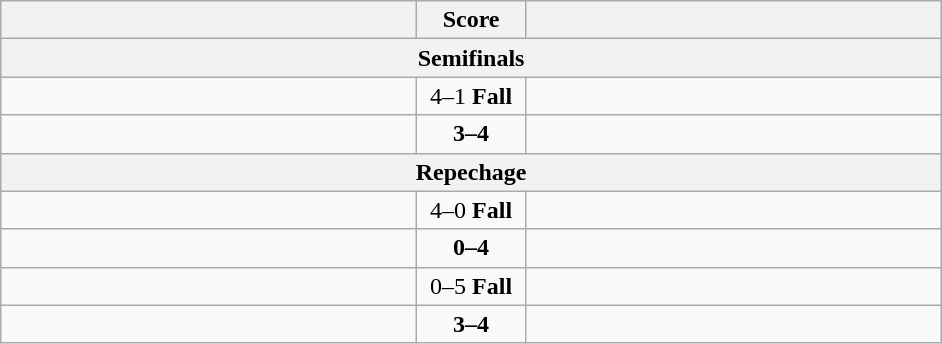<table class="wikitable" style="text-align: left;">
<tr>
<th align="right" width="270"></th>
<th width="65">Score</th>
<th align="left" width="270"></th>
</tr>
<tr>
<th colspan="3">Semifinals</th>
</tr>
<tr>
<td><strong></strong></td>
<td align=center>4–1 <strong>Fall</strong></td>
<td></td>
</tr>
<tr>
<td></td>
<td align=center><strong>3–4</strong></td>
<td><strong></strong></td>
</tr>
<tr>
<th colspan="3">Repechage</th>
</tr>
<tr>
<td><strong></strong></td>
<td align=center>4–0 <strong>Fall</strong></td>
<td></td>
</tr>
<tr>
<td></td>
<td align=center><strong>0–4</strong></td>
<td><strong></strong></td>
</tr>
<tr>
<td></td>
<td align=center>0–5 <strong>Fall</strong></td>
<td><strong></strong></td>
</tr>
<tr>
<td></td>
<td align=center><strong>3–4</strong></td>
<td><strong></strong></td>
</tr>
</table>
